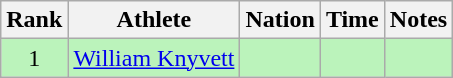<table class="wikitable sortable" style="text-align:center">
<tr>
<th>Rank</th>
<th>Athlete</th>
<th>Nation</th>
<th>Time</th>
<th>Notes</th>
</tr>
<tr bgcolor=bbf3bb>
<td>1</td>
<td align=left><a href='#'>William Knyvett</a></td>
<td align=left></td>
<td></td>
<td></td>
</tr>
</table>
